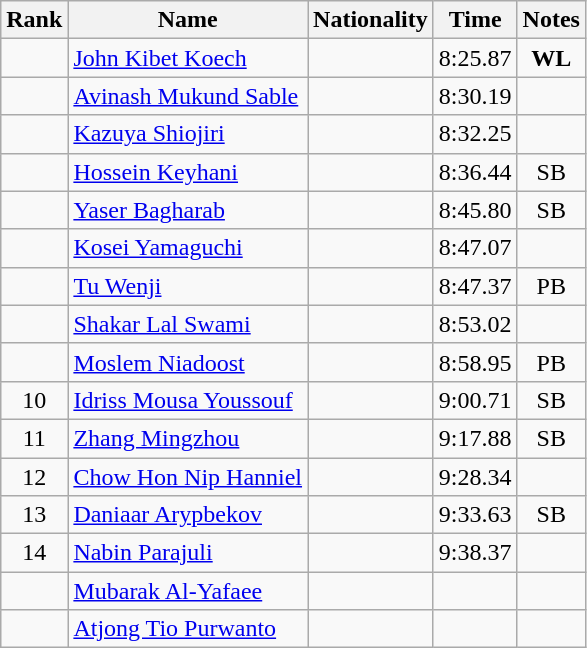<table class="wikitable sortable" style="text-align:center">
<tr>
<th>Rank</th>
<th>Name</th>
<th>Nationality</th>
<th>Time</th>
<th>Notes</th>
</tr>
<tr>
<td></td>
<td align=left><a href='#'>John Kibet Koech</a></td>
<td align=left></td>
<td>8:25.87</td>
<td><strong>WL</strong></td>
</tr>
<tr>
<td></td>
<td align=left><a href='#'>Avinash Mukund Sable</a></td>
<td align=left></td>
<td>8:30.19</td>
<td></td>
</tr>
<tr>
<td></td>
<td align=left><a href='#'>Kazuya Shiojiri</a></td>
<td align=left></td>
<td>8:32.25</td>
<td></td>
</tr>
<tr>
<td></td>
<td align=left><a href='#'>Hossein Keyhani</a></td>
<td align=left></td>
<td>8:36.44</td>
<td>SB</td>
</tr>
<tr>
<td></td>
<td align=left><a href='#'>Yaser Bagharab</a></td>
<td align=left></td>
<td>8:45.80</td>
<td>SB</td>
</tr>
<tr>
<td></td>
<td align=left><a href='#'>Kosei Yamaguchi</a></td>
<td align=left></td>
<td>8:47.07</td>
<td></td>
</tr>
<tr>
<td></td>
<td align=left><a href='#'>Tu Wenji</a></td>
<td align=left></td>
<td>8:47.37</td>
<td>PB</td>
</tr>
<tr>
<td></td>
<td align=left><a href='#'>Shakar Lal Swami</a></td>
<td align=left></td>
<td>8:53.02</td>
<td></td>
</tr>
<tr>
<td></td>
<td align=left><a href='#'>Moslem Niadoost</a></td>
<td align=left></td>
<td>8:58.95</td>
<td>PB</td>
</tr>
<tr>
<td>10</td>
<td align=left><a href='#'>Idriss Mousa Youssouf</a></td>
<td align=left></td>
<td>9:00.71</td>
<td>SB</td>
</tr>
<tr>
<td>11</td>
<td align=left><a href='#'>Zhang Mingzhou</a></td>
<td align=left></td>
<td>9:17.88</td>
<td>SB</td>
</tr>
<tr>
<td>12</td>
<td align=left><a href='#'>Chow Hon Nip Hanniel</a></td>
<td align=left></td>
<td>9:28.34</td>
<td></td>
</tr>
<tr>
<td>13</td>
<td align=left><a href='#'>Daniaar Arypbekov</a></td>
<td align=left></td>
<td>9:33.63</td>
<td>SB</td>
</tr>
<tr>
<td>14</td>
<td align=left><a href='#'>Nabin Parajuli</a></td>
<td align=left></td>
<td>9:38.37</td>
<td></td>
</tr>
<tr>
<td></td>
<td align=left><a href='#'>Mubarak Al-Yafaee</a></td>
<td align=left></td>
<td></td>
<td></td>
</tr>
<tr>
<td></td>
<td align=left><a href='#'>Atjong Tio Purwanto</a></td>
<td align=left></td>
<td></td>
<td></td>
</tr>
</table>
